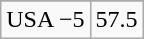<table class="wikitable">
<tr align="center">
</tr>
<tr align="center">
<td>USA −5</td>
<td>57.5</td>
</tr>
</table>
